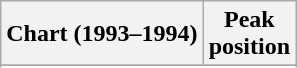<table class="wikitable sortable">
<tr>
<th align="left">Chart (1993–1994)</th>
<th align="center">Peak<br>position</th>
</tr>
<tr>
</tr>
<tr>
</tr>
<tr>
</tr>
</table>
